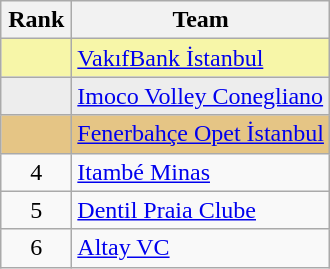<table class="wikitable" style="text-align: center;">
<tr>
<th width=40>Rank</th>
<th>Team</th>
</tr>
<tr bgcolor=f7f6a8>
<td></td>
<td align=left> <a href='#'>VakıfBank İstanbul</a></td>
</tr>
<tr bgcolor=ededed>
<td></td>
<td align=left> <a href='#'>Imoco Volley Conegliano</a></td>
</tr>
<tr bgcolor=e5c585>
<td></td>
<td align=left> <a href='#'>Fenerbahçe Opet İstanbul</a></td>
</tr>
<tr>
<td>4</td>
<td align=left> <a href='#'>Itambé Minas</a></td>
</tr>
<tr>
<td>5</td>
<td align=left> <a href='#'>Dentil Praia Clube</a></td>
</tr>
<tr>
<td>6</td>
<td align=left> <a href='#'>Altay VC</a></td>
</tr>
</table>
